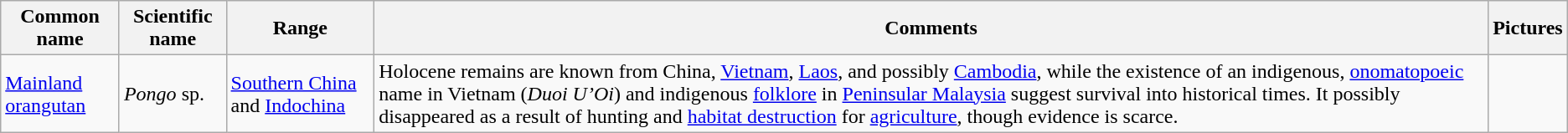<table class="wikitable sortable">
<tr>
<th>Common name</th>
<th>Scientific name</th>
<th>Range</th>
<th class="unsortable">Comments</th>
<th class="unsortable">Pictures</th>
</tr>
<tr>
<td><a href='#'>Mainland orangutan</a></td>
<td><em>Pongo</em> sp.</td>
<td><a href='#'>Southern China</a> and <a href='#'>Indochina</a></td>
<td>Holocene remains are known from China, <a href='#'>Vietnam</a>, <a href='#'>Laos</a>, and possibly <a href='#'>Cambodia</a>, while the existence of an indigenous, <a href='#'>onomatopoeic</a> name in Vietnam (<em>Duoi U’Oi</em>) and indigenous <a href='#'>folklore</a> in <a href='#'>Peninsular Malaysia</a> suggest survival into historical times. It possibly disappeared as a result of hunting and <a href='#'>habitat destruction</a> for <a href='#'>agriculture</a>, though evidence is scarce.</td>
<td></td>
</tr>
</table>
